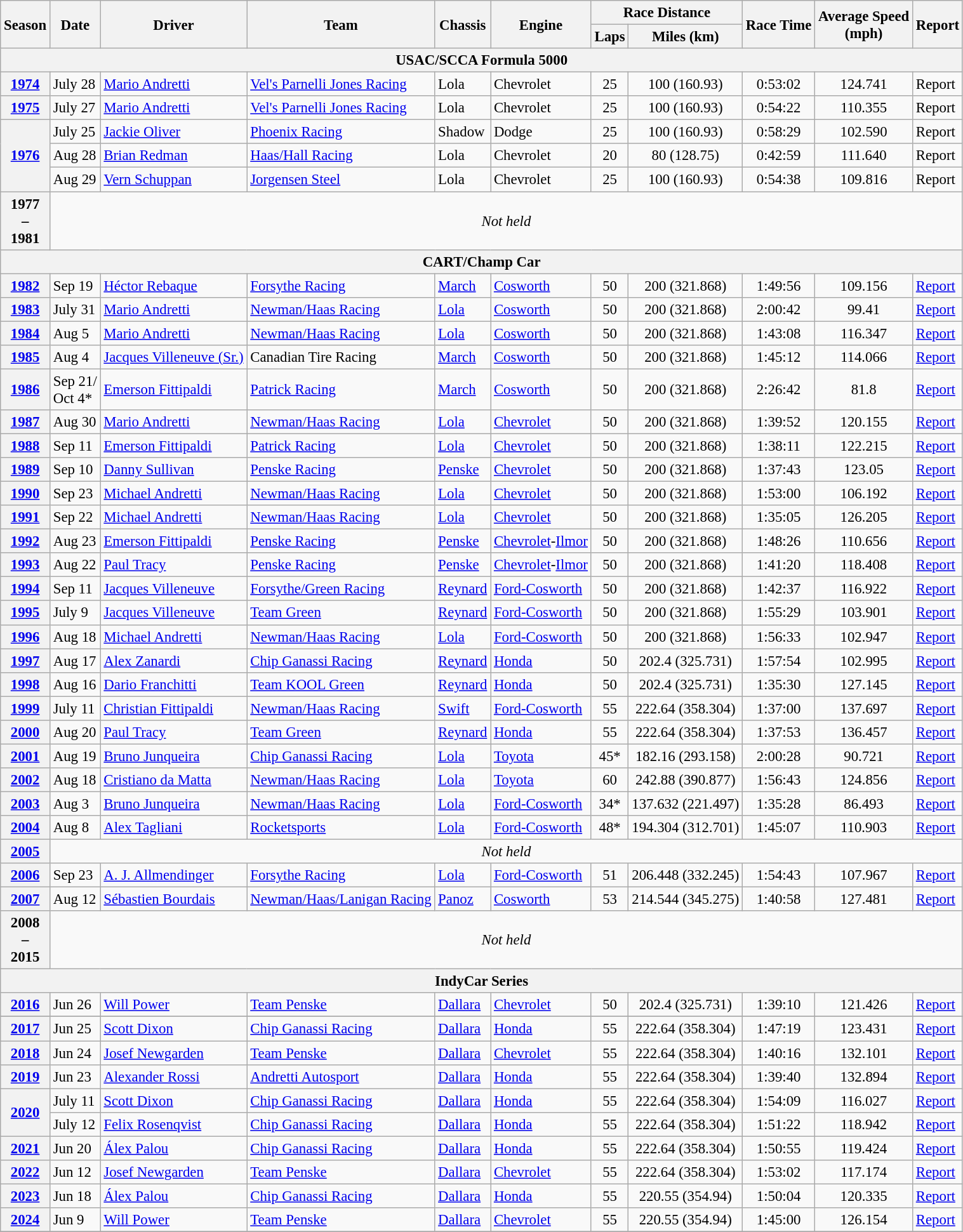<table class="wikitable" style="font-size: 95%;">
<tr>
<th rowspan="2">Season</th>
<th rowspan="2">Date</th>
<th rowspan="2">Driver</th>
<th rowspan="2">Team</th>
<th rowspan="2">Chassis</th>
<th rowspan="2">Engine</th>
<th colspan="2">Race Distance</th>
<th rowspan="2">Race Time</th>
<th rowspan="2">Average Speed<br>(mph)</th>
<th rowspan="2">Report</th>
</tr>
<tr>
<th>Laps</th>
<th>Miles (km)</th>
</tr>
<tr>
<th colspan=12>USAC/SCCA Formula 5000</th>
</tr>
<tr>
<th><a href='#'>1974</a></th>
<td>July 28</td>
<td> <a href='#'>Mario Andretti</a></td>
<td><a href='#'>Vel's Parnelli Jones Racing</a></td>
<td>Lola</td>
<td>Chevrolet</td>
<td align="center">25</td>
<td align="center">100 (160.93)</td>
<td align="center">0:53:02</td>
<td align="center">124.741</td>
<td>Report</td>
</tr>
<tr>
<th><a href='#'>1975</a></th>
<td>July 27</td>
<td> <a href='#'>Mario Andretti</a></td>
<td><a href='#'>Vel's Parnelli Jones Racing</a></td>
<td>Lola</td>
<td>Chevrolet</td>
<td align="center">25</td>
<td align="center">100 (160.93)</td>
<td align="center">0:54:22</td>
<td align="center">110.355</td>
<td>Report</td>
</tr>
<tr>
<th rowspan=3><a href='#'>1976</a></th>
<td>July 25</td>
<td> <a href='#'>Jackie Oliver</a></td>
<td><a href='#'>Phoenix Racing</a></td>
<td>Shadow</td>
<td>Dodge</td>
<td align="center">25</td>
<td align="center">100 (160.93)</td>
<td align="center">0:58:29</td>
<td align="center">102.590</td>
<td>Report</td>
</tr>
<tr>
<td>Aug 28</td>
<td> <a href='#'>Brian Redman</a></td>
<td><a href='#'>Haas/Hall Racing</a></td>
<td>Lola</td>
<td>Chevrolet</td>
<td align="center">20</td>
<td align="center">80 (128.75)</td>
<td align="center">0:42:59</td>
<td align="center">111.640</td>
<td>Report</td>
</tr>
<tr>
<td>Aug 29</td>
<td> <a href='#'>Vern Schuppan</a></td>
<td><a href='#'>Jorgensen Steel</a></td>
<td>Lola</td>
<td>Chevrolet</td>
<td align="center">25</td>
<td align="center">100 (160.93)</td>
<td align="center">0:54:38</td>
<td align="center">109.816</td>
<td>Report</td>
</tr>
<tr>
<th align=center>1977<br>–<br>1981</th>
<td colspan=12 align=center><em>Not held</em></td>
</tr>
<tr>
<th colspan=12>CART/Champ Car</th>
</tr>
<tr>
<th><a href='#'>1982</a></th>
<td>Sep 19</td>
<td> <a href='#'>Héctor Rebaque</a></td>
<td><a href='#'>Forsythe Racing</a></td>
<td><a href='#'>March</a></td>
<td><a href='#'>Cosworth</a></td>
<td align="center">50</td>
<td align="center">200 (321.868)</td>
<td align="center">1:49:56</td>
<td align="center">109.156</td>
<td><a href='#'>Report</a></td>
</tr>
<tr>
<th><a href='#'>1983</a></th>
<td>July 31</td>
<td> <a href='#'>Mario Andretti</a></td>
<td><a href='#'>Newman/Haas Racing</a></td>
<td><a href='#'>Lola</a></td>
<td><a href='#'>Cosworth</a></td>
<td align="center">50</td>
<td align="center">200 (321.868)</td>
<td align="center">2:00:42</td>
<td align="center">99.41</td>
<td><a href='#'>Report</a></td>
</tr>
<tr>
<th><a href='#'>1984</a></th>
<td>Aug 5</td>
<td> <a href='#'>Mario Andretti</a></td>
<td><a href='#'>Newman/Haas Racing</a></td>
<td><a href='#'>Lola</a></td>
<td><a href='#'>Cosworth</a></td>
<td align="center">50</td>
<td align="center">200 (321.868)</td>
<td align="center">1:43:08</td>
<td align="center">116.347</td>
<td><a href='#'>Report</a></td>
</tr>
<tr>
<th><a href='#'>1985</a></th>
<td>Aug 4</td>
<td> <a href='#'>Jacques Villeneuve (Sr.)</a></td>
<td>Canadian Tire Racing</td>
<td><a href='#'>March</a></td>
<td><a href='#'>Cosworth</a></td>
<td align="center">50</td>
<td align="center">200 (321.868)</td>
<td align="center">1:45:12</td>
<td align="center">114.066</td>
<td><a href='#'>Report</a></td>
</tr>
<tr>
<th><a href='#'>1986</a></th>
<td>Sep 21/<br>Oct 4*</td>
<td> <a href='#'>Emerson Fittipaldi</a></td>
<td><a href='#'>Patrick Racing</a></td>
<td><a href='#'>March</a></td>
<td><a href='#'>Cosworth</a></td>
<td align="center">50</td>
<td align="center">200 (321.868)</td>
<td align="center">2:26:42</td>
<td align="center">81.8</td>
<td><a href='#'>Report</a></td>
</tr>
<tr>
<th><a href='#'>1987</a></th>
<td>Aug 30</td>
<td> <a href='#'>Mario Andretti</a></td>
<td><a href='#'>Newman/Haas Racing</a></td>
<td><a href='#'>Lola</a></td>
<td><a href='#'>Chevrolet</a></td>
<td align="center">50</td>
<td align="center">200 (321.868)</td>
<td align="center">1:39:52</td>
<td align="center">120.155</td>
<td><a href='#'>Report</a></td>
</tr>
<tr>
<th><a href='#'>1988</a></th>
<td>Sep 11</td>
<td> <a href='#'>Emerson Fittipaldi</a></td>
<td><a href='#'>Patrick Racing</a></td>
<td><a href='#'>Lola</a></td>
<td><a href='#'>Chevrolet</a></td>
<td align="center">50</td>
<td align="center">200 (321.868)</td>
<td align="center">1:38:11</td>
<td align="center">122.215</td>
<td><a href='#'>Report</a></td>
</tr>
<tr>
<th><a href='#'>1989</a></th>
<td>Sep 10</td>
<td> <a href='#'>Danny Sullivan</a></td>
<td><a href='#'>Penske Racing</a></td>
<td><a href='#'>Penske</a></td>
<td><a href='#'>Chevrolet</a></td>
<td align="center">50</td>
<td align="center">200 (321.868)</td>
<td align="center">1:37:43</td>
<td align="center">123.05</td>
<td><a href='#'>Report</a></td>
</tr>
<tr>
<th><a href='#'>1990</a></th>
<td>Sep 23</td>
<td> <a href='#'>Michael Andretti</a></td>
<td><a href='#'>Newman/Haas Racing</a></td>
<td><a href='#'>Lola</a></td>
<td><a href='#'>Chevrolet</a></td>
<td align="center">50</td>
<td align="center">200 (321.868)</td>
<td align="center">1:53:00</td>
<td align="center">106.192</td>
<td><a href='#'>Report</a></td>
</tr>
<tr>
<th><a href='#'>1991</a></th>
<td>Sep 22</td>
<td> <a href='#'>Michael Andretti</a></td>
<td><a href='#'>Newman/Haas Racing</a></td>
<td><a href='#'>Lola</a></td>
<td><a href='#'>Chevrolet</a></td>
<td align="center">50</td>
<td align="center">200 (321.868)</td>
<td align="center">1:35:05</td>
<td align="center">126.205</td>
<td><a href='#'>Report</a></td>
</tr>
<tr>
<th><a href='#'>1992</a></th>
<td>Aug 23</td>
<td> <a href='#'>Emerson Fittipaldi</a></td>
<td><a href='#'>Penske Racing</a></td>
<td><a href='#'>Penske</a></td>
<td><a href='#'>Chevrolet</a>-<a href='#'>Ilmor</a></td>
<td align="center">50</td>
<td align="center">200 (321.868)</td>
<td align="center">1:48:26</td>
<td align="center">110.656</td>
<td><a href='#'>Report</a></td>
</tr>
<tr>
<th><a href='#'>1993</a></th>
<td>Aug 22</td>
<td> <a href='#'>Paul Tracy</a></td>
<td><a href='#'>Penske Racing</a></td>
<td><a href='#'>Penske</a></td>
<td><a href='#'>Chevrolet</a>-<a href='#'>Ilmor</a></td>
<td align="center">50</td>
<td align="center">200 (321.868)</td>
<td align="center">1:41:20</td>
<td align="center">118.408</td>
<td><a href='#'>Report</a></td>
</tr>
<tr>
<th><a href='#'>1994</a></th>
<td>Sep 11</td>
<td> <a href='#'>Jacques Villeneuve</a></td>
<td><a href='#'>Forsythe/Green Racing</a></td>
<td><a href='#'>Reynard</a></td>
<td><a href='#'>Ford-Cosworth</a></td>
<td align="center">50</td>
<td align="center">200 (321.868)</td>
<td align="center">1:42:37</td>
<td align="center">116.922</td>
<td><a href='#'>Report</a></td>
</tr>
<tr>
<th><a href='#'>1995</a></th>
<td>July 9</td>
<td> <a href='#'>Jacques Villeneuve</a></td>
<td><a href='#'>Team Green</a></td>
<td><a href='#'>Reynard</a></td>
<td><a href='#'>Ford-Cosworth</a></td>
<td align="center">50</td>
<td align="center">200 (321.868)</td>
<td align="center">1:55:29</td>
<td align="center">103.901</td>
<td><a href='#'>Report</a></td>
</tr>
<tr>
<th><a href='#'>1996</a></th>
<td>Aug 18</td>
<td> <a href='#'>Michael Andretti</a></td>
<td><a href='#'>Newman/Haas Racing</a></td>
<td><a href='#'>Lola</a></td>
<td><a href='#'>Ford-Cosworth</a></td>
<td align="center">50</td>
<td align="center">200 (321.868)</td>
<td align="center">1:56:33</td>
<td align="center">102.947</td>
<td><a href='#'>Report</a></td>
</tr>
<tr>
<th><a href='#'>1997</a></th>
<td>Aug 17</td>
<td> <a href='#'>Alex Zanardi</a></td>
<td><a href='#'>Chip Ganassi Racing</a></td>
<td><a href='#'>Reynard</a></td>
<td><a href='#'>Honda</a></td>
<td align="center">50</td>
<td align="center">202.4 (325.731)</td>
<td align="center">1:57:54</td>
<td align="center">102.995</td>
<td><a href='#'>Report</a></td>
</tr>
<tr>
<th><a href='#'>1998</a></th>
<td>Aug 16</td>
<td> <a href='#'>Dario Franchitti</a></td>
<td><a href='#'>Team KOOL Green</a></td>
<td><a href='#'>Reynard</a></td>
<td><a href='#'>Honda</a></td>
<td align="center">50</td>
<td align="center">202.4 (325.731)</td>
<td align="center">1:35:30</td>
<td align="center">127.145</td>
<td><a href='#'>Report</a></td>
</tr>
<tr>
<th><a href='#'>1999</a></th>
<td>July 11</td>
<td> <a href='#'>Christian Fittipaldi</a></td>
<td><a href='#'>Newman/Haas Racing</a></td>
<td><a href='#'>Swift</a></td>
<td><a href='#'>Ford-Cosworth</a></td>
<td align="center">55</td>
<td align="center">222.64 (358.304)</td>
<td align="center">1:37:00</td>
<td align="center">137.697</td>
<td><a href='#'>Report</a></td>
</tr>
<tr>
<th><a href='#'>2000</a></th>
<td>Aug 20</td>
<td> <a href='#'>Paul Tracy</a></td>
<td><a href='#'>Team Green</a></td>
<td><a href='#'>Reynard</a></td>
<td><a href='#'>Honda</a></td>
<td align="center">55</td>
<td align="center">222.64 (358.304)</td>
<td align="center">1:37:53</td>
<td align="center">136.457</td>
<td><a href='#'>Report</a></td>
</tr>
<tr>
<th><a href='#'>2001</a></th>
<td>Aug 19</td>
<td> <a href='#'>Bruno Junqueira</a></td>
<td><a href='#'>Chip Ganassi Racing</a></td>
<td><a href='#'>Lola</a></td>
<td><a href='#'>Toyota</a></td>
<td align="center">45*</td>
<td align="center">182.16 (293.158)</td>
<td align="center">2:00:28</td>
<td align="center">90.721</td>
<td><a href='#'>Report</a></td>
</tr>
<tr>
<th><a href='#'>2002</a></th>
<td>Aug 18</td>
<td> <a href='#'>Cristiano da Matta</a></td>
<td><a href='#'>Newman/Haas Racing</a></td>
<td><a href='#'>Lola</a></td>
<td><a href='#'>Toyota</a></td>
<td align="center">60</td>
<td align="center">242.88 (390.877)</td>
<td align="center">1:56:43</td>
<td align="center">124.856</td>
<td><a href='#'>Report</a></td>
</tr>
<tr>
<th><a href='#'>2003</a></th>
<td>Aug 3</td>
<td> <a href='#'>Bruno Junqueira</a></td>
<td><a href='#'>Newman/Haas Racing</a></td>
<td><a href='#'>Lola</a></td>
<td><a href='#'>Ford-Cosworth</a></td>
<td align="center">34*</td>
<td align="center">137.632 (221.497)</td>
<td align="center">1:35:28</td>
<td align="center">86.493</td>
<td><a href='#'>Report</a></td>
</tr>
<tr>
<th><a href='#'>2004</a></th>
<td>Aug 8</td>
<td> <a href='#'>Alex Tagliani</a></td>
<td><a href='#'>Rocketsports</a></td>
<td><a href='#'>Lola</a></td>
<td><a href='#'>Ford-Cosworth</a></td>
<td align="center">48*</td>
<td align="center">194.304 (312.701)</td>
<td align="center">1:45:07</td>
<td align="center">110.903</td>
<td><a href='#'>Report</a></td>
</tr>
<tr>
<th><a href='#'>2005</a></th>
<td colspan=11 align=center><em>Not held</em></td>
</tr>
<tr>
<th><a href='#'>2006</a></th>
<td>Sep 23</td>
<td> <a href='#'>A. J. Allmendinger</a></td>
<td><a href='#'>Forsythe Racing</a></td>
<td><a href='#'>Lola</a></td>
<td><a href='#'>Ford-Cosworth</a></td>
<td align="center">51</td>
<td align="center">206.448 (332.245)</td>
<td align="center">1:54:43</td>
<td align="center">107.967</td>
<td><a href='#'>Report</a></td>
</tr>
<tr>
<th><a href='#'>2007</a></th>
<td>Aug 12</td>
<td> <a href='#'>Sébastien Bourdais</a></td>
<td><a href='#'>Newman/Haas/Lanigan Racing</a></td>
<td><a href='#'>Panoz</a></td>
<td><a href='#'>Cosworth</a></td>
<td align="center">53</td>
<td align="center">214.544 (345.275)</td>
<td align="center">1:40:58</td>
<td align="center">127.481</td>
<td><a href='#'>Report</a></td>
</tr>
<tr>
<th align=center>2008<br>–<br>2015</th>
<td colspan=12 align=center><em>Not held</em></td>
</tr>
<tr>
<th colspan=12>IndyCar Series</th>
</tr>
<tr>
<th><a href='#'>2016</a></th>
<td>Jun 26</td>
<td> <a href='#'>Will Power</a></td>
<td><a href='#'>Team Penske</a></td>
<td><a href='#'>Dallara</a></td>
<td><a href='#'>Chevrolet</a></td>
<td align="center">50</td>
<td align="center">202.4 (325.731)</td>
<td align="center">1:39:10</td>
<td align="center">121.426</td>
<td><a href='#'>Report</a></td>
</tr>
<tr>
</tr>
<tr>
<th><a href='#'>2017</a></th>
<td>Jun 25</td>
<td> <a href='#'>Scott Dixon</a></td>
<td><a href='#'>Chip Ganassi Racing</a></td>
<td><a href='#'>Dallara</a></td>
<td><a href='#'>Honda</a></td>
<td align="center">55</td>
<td align="center">222.64 (358.304)</td>
<td align="center">1:47:19</td>
<td align="center">123.431</td>
<td><a href='#'>Report</a></td>
</tr>
<tr>
<th><a href='#'>2018</a></th>
<td>Jun 24</td>
<td> <a href='#'>Josef Newgarden</a></td>
<td><a href='#'>Team Penske</a></td>
<td><a href='#'>Dallara</a></td>
<td><a href='#'>Chevrolet</a></td>
<td align="center">55</td>
<td align="center">222.64 (358.304)</td>
<td align="center">1:40:16</td>
<td align="center">132.101</td>
<td><a href='#'>Report</a></td>
</tr>
<tr>
<th><a href='#'>2019</a></th>
<td>Jun 23</td>
<td> <a href='#'>Alexander Rossi</a></td>
<td><a href='#'>Andretti Autosport</a></td>
<td><a href='#'>Dallara</a></td>
<td><a href='#'>Honda</a></td>
<td align="center">55</td>
<td align="center">222.64 (358.304)</td>
<td align="center">1:39:40</td>
<td align="center">132.894</td>
<td><a href='#'>Report</a></td>
</tr>
<tr>
<th rowspan=2><a href='#'>2020</a></th>
<td>July 11</td>
<td> <a href='#'>Scott Dixon</a></td>
<td><a href='#'>Chip Ganassi Racing</a></td>
<td><a href='#'>Dallara</a></td>
<td><a href='#'>Honda</a></td>
<td align="center">55</td>
<td align="center">222.64 (358.304)</td>
<td align="center">1:54:09</td>
<td align="center">116.027</td>
<td><a href='#'>Report</a></td>
</tr>
<tr>
<td>July 12</td>
<td> <a href='#'>Felix Rosenqvist</a></td>
<td><a href='#'>Chip Ganassi Racing</a></td>
<td><a href='#'>Dallara</a></td>
<td><a href='#'>Honda</a></td>
<td align="center">55</td>
<td align="center">222.64 (358.304)</td>
<td align="center">1:51:22</td>
<td align="center">118.942</td>
<td><a href='#'>Report</a></td>
</tr>
<tr>
<th><a href='#'>2021</a></th>
<td>Jun 20</td>
<td> <a href='#'>Álex Palou</a></td>
<td><a href='#'>Chip Ganassi Racing</a></td>
<td><a href='#'>Dallara</a></td>
<td><a href='#'>Honda</a></td>
<td align="center">55</td>
<td align="center">222.64 (358.304)</td>
<td align="center">1:50:55</td>
<td align="center">119.424</td>
<td><a href='#'>Report</a></td>
</tr>
<tr>
<th><a href='#'>2022</a></th>
<td>Jun 12</td>
<td> <a href='#'>Josef Newgarden</a></td>
<td><a href='#'>Team Penske</a></td>
<td><a href='#'>Dallara</a></td>
<td><a href='#'>Chevrolet</a></td>
<td align="center">55</td>
<td align="center">222.64 (358.304)</td>
<td align="center">1:53:02</td>
<td align="center">117.174</td>
<td><a href='#'>Report</a></td>
</tr>
<tr>
<th><a href='#'>2023</a></th>
<td>Jun 18</td>
<td> <a href='#'>Álex Palou</a></td>
<td><a href='#'>Chip Ganassi Racing</a></td>
<td><a href='#'>Dallara</a></td>
<td><a href='#'>Honda</a></td>
<td align="center">55</td>
<td align="center">220.55 (354.94)</td>
<td align="center">1:50:04</td>
<td align="center">120.335</td>
<td><a href='#'>Report</a></td>
</tr>
<tr>
<th><a href='#'>2024</a></th>
<td>Jun 9</td>
<td> <a href='#'>Will Power</a></td>
<td><a href='#'>Team Penske</a></td>
<td><a href='#'>Dallara</a></td>
<td><a href='#'>Chevrolet</a></td>
<td align="center">55</td>
<td align="center">220.55 (354.94)</td>
<td align="center">1:45:00</td>
<td align="center">126.154</td>
<td><a href='#'>Report</a></td>
</tr>
<tr>
</tr>
</table>
